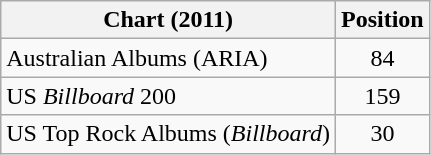<table class="wikitable sortable">
<tr>
<th>Chart (2011)</th>
<th>Position</th>
</tr>
<tr>
<td>Australian Albums (ARIA)</td>
<td align="center">84</td>
</tr>
<tr>
<td>US <em>Billboard</em> 200</td>
<td align="center">159</td>
</tr>
<tr>
<td>US Top Rock Albums (<em>Billboard</em>)</td>
<td align="center">30</td>
</tr>
</table>
